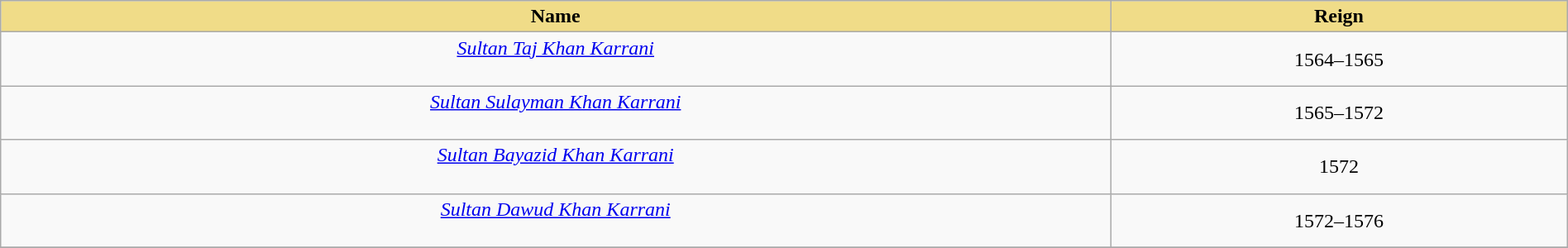<table width=100% class="wikitable">
<tr>
<th style="background-color:#F0DC88" width=17%>Name</th>
<th style="background-color:#F0DC88" width=7%>Reign</th>
</tr>
<tr>
<td align="center"><em><a href='#'>Sultan Taj Khan Karrani</a></em><br><small></small><br><small></small></td>
<td align="center">1564–1565</td>
</tr>
<tr>
<td align="center"><em><a href='#'>Sultan Sulayman Khan Karrani</a></em><br><small></small><br><small></small></td>
<td align="center">1565–1572</td>
</tr>
<tr>
<td align="center"><em><a href='#'>Sultan Bayazid Khan Karrani</a></em><br><small></small><br><small></small></td>
<td align="center">1572</td>
</tr>
<tr>
<td align="center"><em><a href='#'>Sultan Dawud Khan Karrani</a></em><br><small></small><br><small></small></td>
<td align="center">1572–1576</td>
</tr>
<tr>
</tr>
</table>
